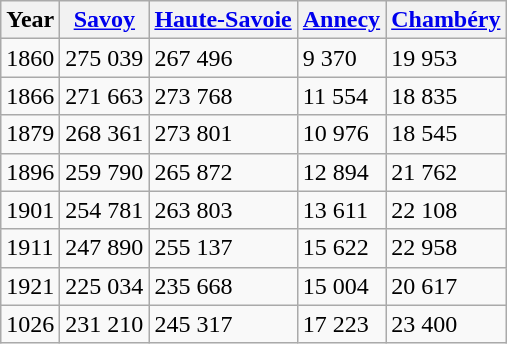<table class="wikitable">
<tr>
<th>Year</th>
<th><a href='#'>Savoy</a></th>
<th><a href='#'>Haute-Savoie</a></th>
<th><a href='#'>Annecy</a></th>
<th><a href='#'>Chambéry</a></th>
</tr>
<tr>
<td>1860</td>
<td>275 039</td>
<td>267 496</td>
<td>9 370</td>
<td>19 953</td>
</tr>
<tr>
<td>1866</td>
<td>271 663</td>
<td>273 768</td>
<td>11 554</td>
<td>18 835</td>
</tr>
<tr>
<td>1879</td>
<td>268 361</td>
<td>273 801</td>
<td>10 976</td>
<td>18 545</td>
</tr>
<tr>
<td>1896</td>
<td>259 790</td>
<td>265 872</td>
<td>12 894</td>
<td>21 762</td>
</tr>
<tr>
<td>1901</td>
<td>254 781</td>
<td>263 803</td>
<td>13 611</td>
<td>22 108</td>
</tr>
<tr>
<td>1911</td>
<td>247 890</td>
<td>255 137</td>
<td>15 622</td>
<td>22 958</td>
</tr>
<tr>
<td>1921</td>
<td>225 034</td>
<td>235 668</td>
<td>15 004</td>
<td>20 617</td>
</tr>
<tr>
<td>1026</td>
<td>231 210</td>
<td>245 317</td>
<td>17 223</td>
<td>23 400</td>
</tr>
</table>
